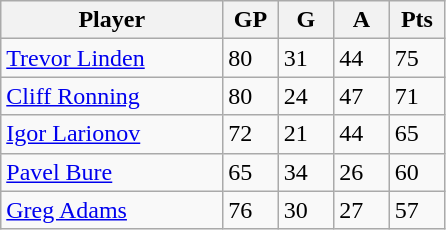<table class="wikitable">
<tr>
<th bgcolor="#DDDDFF" width="40%">Player</th>
<th bgcolor="#DDDDFF" width="10%">GP</th>
<th bgcolor="#DDDDFF" width="10%">G</th>
<th bgcolor="#DDDDFF" width="10%">A</th>
<th bgcolor="#DDDDFF" width="10%">Pts</th>
</tr>
<tr>
<td><a href='#'>Trevor Linden</a></td>
<td>80</td>
<td>31</td>
<td>44</td>
<td>75</td>
</tr>
<tr>
<td><a href='#'>Cliff Ronning</a></td>
<td>80</td>
<td>24</td>
<td>47</td>
<td>71</td>
</tr>
<tr>
<td><a href='#'>Igor Larionov</a></td>
<td>72</td>
<td>21</td>
<td>44</td>
<td>65</td>
</tr>
<tr>
<td><a href='#'>Pavel Bure</a></td>
<td>65</td>
<td>34</td>
<td>26</td>
<td>60</td>
</tr>
<tr>
<td><a href='#'>Greg Adams</a></td>
<td>76</td>
<td>30</td>
<td>27</td>
<td>57</td>
</tr>
</table>
